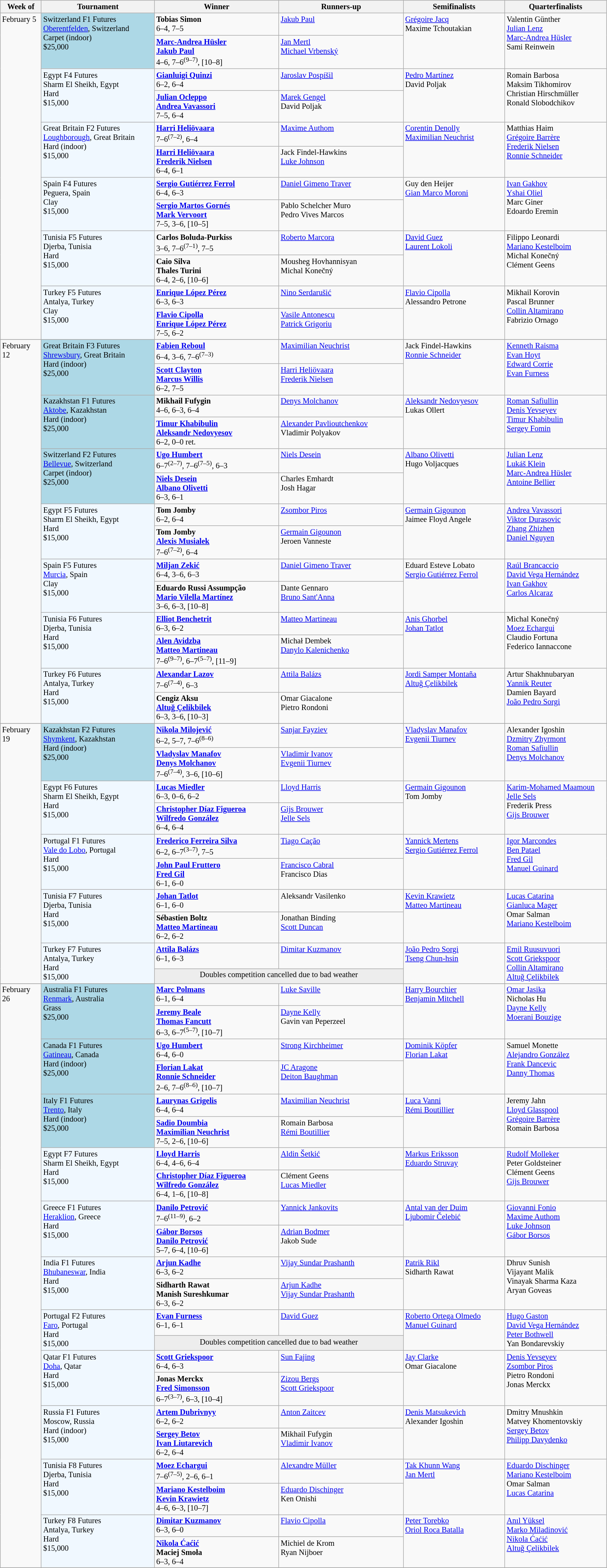<table class="wikitable" style="font-size:85%;">
<tr>
<th width="65">Week of</th>
<th style="width:190px;">Tournament</th>
<th style="width:210px;">Winner</th>
<th style="width:210px;">Runners-up</th>
<th style="width:170px;">Semifinalists</th>
<th style="width:170px;">Quarterfinalists</th>
</tr>
<tr valign=top>
<td rowspan=12>February 5</td>
<td rowspan="2" style="background:lightblue;">Switzerland F1 Futures<br><a href='#'>Oberentfelden</a>, Switzerland <br> Carpet (indoor) <br> $25,000 <br> </td>
<td><strong> Tobias Simon</strong> <br> 6–4, 7–5</td>
<td> <a href='#'>Jakub Paul</a></td>
<td rowspan=2> <a href='#'>Grégoire Jacq</a> <br>  Maxime Tchoutakian</td>
<td rowspan=2> Valentin Günther <br>  <a href='#'>Julian Lenz</a> <br>  <a href='#'>Marc-Andrea Hüsler</a> <br>  Sami Reinwein</td>
</tr>
<tr valign=top>
<td><strong> <a href='#'>Marc-Andrea Hüsler</a> <br>  <a href='#'>Jakub Paul</a></strong> <br> 4–6, 7–6<sup>(9–7)</sup>, [10–8]</td>
<td> <a href='#'>Jan Mertl</a> <br>  <a href='#'>Michael Vrbenský</a></td>
</tr>
<tr valign=top>
<td rowspan="2" style="background:#f0f8ff;">Egypt F4 Futures<br>Sharm El Sheikh, Egypt <br> Hard <br> $15,000 <br> </td>
<td><strong> <a href='#'>Gianluigi Quinzi</a></strong> <br> 6–2, 6–4</td>
<td> <a href='#'>Jaroslav Pospíšil</a></td>
<td rowspan=2> <a href='#'>Pedro Martínez</a> <br>  David Poljak</td>
<td rowspan=2> Romain Barbosa <br>  Maksim Tikhomirov <br>  Christian Hirschmüller <br>  Ronald Slobodchikov</td>
</tr>
<tr valign=top>
<td><strong> <a href='#'>Julian Ocleppo</a> <br>  <a href='#'>Andrea Vavassori</a></strong> <br> 7–5, 6–4</td>
<td> <a href='#'>Marek Gengel</a> <br>  David Poljak</td>
</tr>
<tr valign=top>
<td rowspan="2" style="background:#f0f8ff;">Great Britain F2 Futures<br><a href='#'>Loughborough</a>, Great Britain <br> Hard (indoor) <br> $15,000 <br> </td>
<td><strong> <a href='#'>Harri Heliövaara</a></strong> <br> 7–6<sup>(7–2)</sup>, 6–4</td>
<td> <a href='#'>Maxime Authom</a></td>
<td rowspan=2> <a href='#'>Corentin Denolly</a> <br>  <a href='#'>Maximilian Neuchrist</a></td>
<td rowspan=2> Matthias Haim <br>  <a href='#'>Grégoire Barrère</a> <br>  <a href='#'>Frederik Nielsen</a> <br>  <a href='#'>Ronnie Schneider</a></td>
</tr>
<tr valign=top>
<td><strong> <a href='#'>Harri Heliövaara</a> <br>  <a href='#'>Frederik Nielsen</a></strong> <br> 6–4, 6–1</td>
<td> Jack Findel-Hawkins <br>  <a href='#'>Luke Johnson</a></td>
</tr>
<tr valign=top>
<td rowspan="2" style="background:#f0f8ff;">Spain F4 Futures<br>Peguera, Spain <br> Clay <br> $15,000 <br> </td>
<td><strong> <a href='#'>Sergio Gutiérrez Ferrol</a></strong> <br> 6–4, 6–3</td>
<td> <a href='#'>Daniel Gimeno Traver</a></td>
<td rowspan=2> Guy den Heijer <br>  <a href='#'>Gian Marco Moroni</a></td>
<td rowspan=2> <a href='#'>Ivan Gakhov</a> <br>  <a href='#'>Yshai Oliel</a> <br>  Marc Giner <br>  Edoardo Eremin</td>
</tr>
<tr valign=top>
<td><strong> <a href='#'>Sergio Martos Gornés</a> <br>  <a href='#'>Mark Vervoort</a></strong> <br> 7–5, 3–6, [10–5]</td>
<td> Pablo Schelcher Muro <br>  Pedro Vives Marcos</td>
</tr>
<tr valign=top>
<td rowspan="2" style="background:#f0f8ff;">Tunisia F5 Futures<br>Djerba, Tunisia <br> Hard <br> $15,000 <br> </td>
<td><strong> Carlos Boluda-Purkiss</strong> <br> 3–6, 7–6<sup>(7–1)</sup>, 7–5</td>
<td> <a href='#'>Roberto Marcora</a></td>
<td rowspan=2> <a href='#'>David Guez</a> <br>  <a href='#'>Laurent Lokoli</a></td>
<td rowspan=2> Filippo Leonardi <br>  <a href='#'>Mariano Kestelboim</a> <br>  Michal Konečný <br>  Clément Geens</td>
</tr>
<tr valign=top>
<td><strong> Caio Silva <br>  Thales Turini</strong> <br> 6–4, 2–6, [10–6]</td>
<td> Mousheg Hovhannisyan <br>  Michal Konečný</td>
</tr>
<tr valign=top>
<td rowspan="2" style="background:#f0f8ff;">Turkey F5 Futures<br>Antalya, Turkey <br> Clay <br> $15,000 <br> </td>
<td><strong> <a href='#'>Enrique López Pérez</a></strong> <br> 6–3, 6–3</td>
<td> <a href='#'>Nino Serdarušić</a></td>
<td rowspan=2> <a href='#'>Flavio Cipolla</a> <br>  Alessandro Petrone</td>
<td rowspan=2> Mikhail Korovin <br> Pascal Brunner <br>  <a href='#'>Collin Altamirano</a> <br>  Fabrizio Ornago</td>
</tr>
<tr valign=top>
<td><strong> <a href='#'>Flavio Cipolla</a> <br>  <a href='#'>Enrique López Pérez</a></strong> <br> 7–5, 6–2</td>
<td> <a href='#'>Vasile Antonescu</a> <br>  <a href='#'>Patrick Grigoriu</a></td>
</tr>
<tr valign=top>
</tr>
<tr valign=top>
<td rowspan=14>February 12</td>
<td rowspan="2" style="background:lightblue;">Great Britain F3 Futures<br><a href='#'>Shrewsbury</a>, Great Britain <br> Hard (indoor) <br> $25,000 <br> </td>
<td><strong> <a href='#'>Fabien Reboul</a></strong> <br> 6–4, 3–6, 7–6<sup>(7–3)</sup></td>
<td> <a href='#'>Maximilian Neuchrist</a></td>
<td rowspan=2> Jack Findel-Hawkins <br>  <a href='#'>Ronnie Schneider</a></td>
<td rowspan=2> <a href='#'>Kenneth Raisma</a> <br>  <a href='#'>Evan Hoyt</a> <br>  <a href='#'>Edward Corrie</a> <br>  <a href='#'>Evan Furness</a></td>
</tr>
<tr valign=top>
<td><strong> <a href='#'>Scott Clayton</a> <br>  <a href='#'>Marcus Willis</a></strong> <br> 6–2, 7–5</td>
<td> <a href='#'>Harri Heliövaara</a> <br>  <a href='#'>Frederik Nielsen</a></td>
</tr>
<tr valign=top>
<td rowspan="2" style="background:lightblue;">Kazakhstan F1 Futures<br><a href='#'>Aktobe</a>, Kazakhstan <br> Hard (indoor) <br> $25,000 <br> </td>
<td><strong> Mikhail Fufygin</strong> <br> 4–6, 6–3, 6–4</td>
<td> <a href='#'>Denys Molchanov</a></td>
<td rowspan=2> <a href='#'>Aleksandr Nedovyesov</a> <br>  Lukas Ollert</td>
<td rowspan=2> <a href='#'>Roman Safiullin</a> <br>  <a href='#'>Denis Yevseyev</a> <br>  <a href='#'>Timur Khabibulin</a> <br>  <a href='#'>Sergey Fomin</a></td>
</tr>
<tr valign=top>
<td><strong> <a href='#'>Timur Khabibulin</a> <br>  <a href='#'>Aleksandr Nedovyesov</a></strong> <br> 6–2, 0–0 ret.</td>
<td> <a href='#'>Alexander Pavlioutchenkov</a> <br>  Vladimir Polyakov</td>
</tr>
<tr valign=top>
<td rowspan="2" style="background:lightblue;">Switzerland F2 Futures<br><a href='#'>Bellevue</a>, Switzerland <br> Carpet (indoor) <br> $25,000 <br> </td>
<td><strong> <a href='#'>Ugo Humbert</a></strong> <br> 6–7<sup>(2–7)</sup>, 7–6<sup>(7–5)</sup>, 6–3</td>
<td> <a href='#'>Niels Desein</a></td>
<td rowspan=2> <a href='#'>Albano Olivetti</a> <br>  Hugo Voljacques</td>
<td rowspan=2> <a href='#'>Julian Lenz</a> <br>  <a href='#'>Lukáš Klein</a> <br>  <a href='#'>Marc-Andrea Hüsler</a> <br>  <a href='#'>Antoine Bellier</a></td>
</tr>
<tr valign=top>
<td><strong> <a href='#'>Niels Desein</a> <br>  <a href='#'>Albano Olivetti</a></strong> <br> 6–3, 6–1</td>
<td> Charles Emhardt <br>  Josh Hagar</td>
</tr>
<tr valign=top>
<td rowspan="2" style="background:#f0f8ff;">Egypt F5 Futures<br>Sharm El Sheikh, Egypt <br> Hard <br> $15,000 <br> </td>
<td><strong> Tom Jomby</strong> <br> 6–2, 6–4</td>
<td> <a href='#'>Zsombor Piros</a></td>
<td rowspan=2> <a href='#'>Germain Gigounon</a> <br>  Jaimee Floyd Angele</td>
<td rowspan=2> <a href='#'>Andrea Vavassori</a> <br>  <a href='#'>Viktor Durasovic</a> <br>  <a href='#'>Zhang Zhizhen</a> <br>  <a href='#'>Daniel Nguyen</a></td>
</tr>
<tr valign=top>
<td><strong> Tom Jomby <br>  <a href='#'>Alexis Musialek</a></strong> <br> 7–6<sup>(7–2)</sup>, 6–4</td>
<td> <a href='#'>Germain Gigounon</a> <br>  Jeroen Vanneste</td>
</tr>
<tr valign=top>
<td rowspan="2" style="background:#f0f8ff;">Spain F5 Futures<br><a href='#'>Murcia</a>, Spain <br> Clay <br> $15,000 <br> </td>
<td><strong> <a href='#'>Miljan Zekić</a></strong> <br> 6–4, 3–6, 6–3</td>
<td> <a href='#'>Daniel Gimeno Traver</a></td>
<td rowspan=2> Eduard Esteve Lobato <br>  <a href='#'>Sergio Gutiérrez Ferrol</a></td>
<td rowspan=2> <a href='#'>Raúl Brancaccio</a> <br>  <a href='#'>David Vega Hernández</a> <br>  <a href='#'>Ivan Gakhov</a> <br>  <a href='#'>Carlos Alcaraz</a></td>
</tr>
<tr valign=top>
<td><strong> Eduardo Russi Assumpção <br>  <a href='#'>Mario Vilella Martínez</a></strong> <br> 3–6, 6–3, [10–8]</td>
<td> Dante Gennaro <br>  <a href='#'>Bruno Sant'Anna</a></td>
</tr>
<tr valign=top>
<td rowspan="2" style="background:#f0f8ff;">Tunisia F6 Futures<br>Djerba, Tunisia <br> Hard <br> $15,000 <br> </td>
<td><strong> <a href='#'>Elliot Benchetrit</a></strong> <br> 6–3, 6–2</td>
<td> <a href='#'>Matteo Martineau</a></td>
<td rowspan=2> <a href='#'>Anis Ghorbel</a> <br>  <a href='#'>Johan Tatlot</a></td>
<td rowspan=2> Michal Konečný <br>  <a href='#'>Moez Echargui</a> <br>  Claudio Fortuna <br>  Federico Iannaccone</td>
</tr>
<tr valign=top>
<td><strong> <a href='#'>Alen Avidzba</a> <br>  <a href='#'>Matteo Martineau</a></strong> <br> 7–6<sup>(9–7)</sup>, 6–7<sup>(5–7)</sup>, [11–9]</td>
<td> Michał Dembek <br>  <a href='#'>Danylo Kalenichenko</a></td>
</tr>
<tr valign=top>
<td rowspan="2" style="background:#f0f8ff;">Turkey F6 Futures<br>Antalya, Turkey <br> Hard <br> $15,000 <br> </td>
<td><strong> <a href='#'>Alexandar Lazov</a></strong> <br> 7–6<sup>(7–4)</sup>, 6–3</td>
<td> <a href='#'>Attila Balázs</a></td>
<td rowspan=2> <a href='#'>Jordi Samper Montaña</a> <br>  <a href='#'>Altuğ Çelikbilek</a></td>
<td rowspan=2> Artur Shakhnubaryan <br>  <a href='#'>Yannik Reuter</a> <br>  Damien Bayard <br>  <a href='#'>João Pedro Sorgi</a></td>
</tr>
<tr valign=top>
<td><strong> Cengiz Aksu <br>  <a href='#'>Altuğ Çelikbilek</a></strong> <br> 6–3, 3–6, [10–3]</td>
<td> Omar Giacalone <br>  Pietro Rondoni</td>
</tr>
<tr valign=top>
</tr>
<tr valign=top>
<td rowspan=10>February 19</td>
<td rowspan="2" style="background:lightblue;">Kazakhstan F2 Futures<br><a href='#'>Shymkent</a>, Kazakhstan <br> Hard (indoor) <br> $25,000 <br> </td>
<td><strong> <a href='#'>Nikola Milojević</a></strong> <br> 6–2, 5–7, 7–6<sup>(8–6)</sup></td>
<td> <a href='#'>Sanjar Fayziev</a></td>
<td rowspan=2> <a href='#'>Vladyslav Manafov</a> <br>  <a href='#'>Evgenii Tiurnev</a></td>
<td rowspan=2> Alexander Igoshin <br>  <a href='#'>Dzmitry Zhyrmont</a> <br>  <a href='#'>Roman Safiullin</a> <br>  <a href='#'>Denys Molchanov</a></td>
</tr>
<tr valign=top>
<td><strong> <a href='#'>Vladyslav Manafov</a> <br>  <a href='#'>Denys Molchanov</a></strong> <br> 7–6<sup>(7–4)</sup>, 3–6, [10–6]</td>
<td> <a href='#'>Vladimir Ivanov</a> <br>  <a href='#'>Evgenii Tiurnev</a></td>
</tr>
<tr valign=top>
<td rowspan="2" style="background:#f0f8ff;">Egypt F6 Futures<br>Sharm El Sheikh, Egypt <br> Hard <br> $15,000 <br> </td>
<td><strong> <a href='#'>Lucas Miedler</a></strong> <br> 6–3, 0–6, 6–2</td>
<td> <a href='#'>Lloyd Harris</a></td>
<td rowspan=2> <a href='#'>Germain Gigounon</a> <br>  Tom Jomby</td>
<td rowspan=2> <a href='#'>Karim-Mohamed Maamoun</a> <br>  <a href='#'>Jelle Sels</a> <br>  Frederik Press <br>  <a href='#'>Gijs Brouwer</a></td>
</tr>
<tr valign=top>
<td><strong> <a href='#'>Christopher Díaz Figueroa</a> <br>  <a href='#'>Wilfredo González</a></strong> <br> 6–4, 6–4</td>
<td> <a href='#'>Gijs Brouwer</a> <br>  <a href='#'>Jelle Sels</a></td>
</tr>
<tr valign=top>
<td rowspan="2" style="background:#f0f8ff;">Portugal F1 Futures<br><a href='#'>Vale do Lobo</a>, Portugal <br> Hard <br> $15,000 <br> </td>
<td><strong> <a href='#'>Frederico Ferreira Silva</a></strong> <br> 6–2, 6–7<sup>(3–7)</sup>, 7–5</td>
<td> <a href='#'>Tiago Cação</a></td>
<td rowspan=2> <a href='#'>Yannick Mertens</a> <br>  <a href='#'>Sergio Gutiérrez Ferrol</a></td>
<td rowspan=2> <a href='#'>Igor Marcondes</a> <br>  <a href='#'>Ben Patael</a> <br>  <a href='#'>Fred Gil</a> <br>  <a href='#'>Manuel Guinard</a></td>
</tr>
<tr valign=top>
<td><strong> <a href='#'>John Paul Fruttero</a> <br>  <a href='#'>Fred Gil</a></strong> <br> 6–1, 6–0</td>
<td> <a href='#'>Francisco Cabral</a> <br>  Francisco Dias</td>
</tr>
<tr valign=top>
<td rowspan="2" style="background:#f0f8ff;">Tunisia F7 Futures<br>Djerba, Tunisia <br> Hard <br> $15,000 <br> </td>
<td><strong> <a href='#'>Johan Tatlot</a></strong> <br> 6–1, 6–0</td>
<td> Aleksandr Vasilenko</td>
<td rowspan=2> <a href='#'>Kevin Krawietz</a> <br>  <a href='#'>Matteo Martineau</a></td>
<td rowspan=2> <a href='#'>Lucas Catarina</a> <br>  <a href='#'>Gianluca Mager</a> <br>  Omar Salman <br>  <a href='#'>Mariano Kestelboim</a></td>
</tr>
<tr valign=top>
<td><strong> Sébastien Boltz <br>  <a href='#'>Matteo Martineau</a></strong> <br> 6–2, 6–2</td>
<td> Jonathan Binding <br>  <a href='#'>Scott Duncan</a></td>
</tr>
<tr valign=top>
<td rowspan="2" style="background:#f0f8ff;">Turkey F7 Futures<br>Antalya, Turkey <br> Hard <br> $15,000 <br> </td>
<td><strong> <a href='#'>Attila Balázs</a></strong> <br> 6–1, 6–3</td>
<td> <a href='#'>Dimitar Kuzmanov</a></td>
<td rowspan=2> <a href='#'>João Pedro Sorgi</a> <br>  <a href='#'>Tseng Chun-hsin</a></td>
<td rowspan=2> <a href='#'>Emil Ruusuvuori</a> <br>  <a href='#'>Scott Griekspoor</a> <br>  <a href='#'>Collin Altamirano</a> <br>  <a href='#'>Altuğ Çelikbilek</a></td>
</tr>
<tr valign=top>
<td colspan="2" style="text-align:center; background:#ededed;">Doubles competition cancelled due to bad weather</td>
</tr>
<tr valign=top>
</tr>
<tr valign=top>
<td rowspan=22>February 26</td>
<td rowspan="2" style="background:lightblue;">Australia F1 Futures<br><a href='#'>Renmark</a>, Australia <br> Grass <br> $25,000 <br> </td>
<td><strong> <a href='#'>Marc Polmans</a></strong> <br> 6–1, 6–4</td>
<td> <a href='#'>Luke Saville</a></td>
<td rowspan=2> <a href='#'>Harry Bourchier</a> <br>  <a href='#'>Benjamin Mitchell</a></td>
<td rowspan=2> <a href='#'>Omar Jasika</a> <br>  Nicholas Hu <br>  <a href='#'>Dayne Kelly</a> <br>  <a href='#'>Moerani Bouzige</a></td>
</tr>
<tr valign=top>
<td><strong> <a href='#'>Jeremy Beale</a> <br>  <a href='#'>Thomas Fancutt</a></strong> <br> 6–3, 6–7<sup>(5–7)</sup>, [10–7]</td>
<td> <a href='#'>Dayne Kelly</a> <br>  Gavin van Peperzeel</td>
</tr>
<tr valign=top>
<td rowspan="2" style="background:lightblue;">Canada F1 Futures<br><a href='#'>Gatineau</a>, Canada <br> Hard (indoor) <br> $25,000 <br> </td>
<td><strong> <a href='#'>Ugo Humbert</a></strong> <br> 6–4, 6–0</td>
<td> <a href='#'>Strong Kirchheimer</a></td>
<td rowspan=2> <a href='#'>Dominik Köpfer</a> <br>  <a href='#'>Florian Lakat</a></td>
<td rowspan=2> Samuel Monette <br>  <a href='#'>Alejandro González</a> <br>  <a href='#'>Frank Dancevic</a> <br>  <a href='#'>Danny Thomas</a></td>
</tr>
<tr valign=top>
<td><strong> <a href='#'>Florian Lakat</a> <br>  <a href='#'>Ronnie Schneider</a></strong> <br> 2–6, 7–6<sup>(8–6)</sup>, [10–7]</td>
<td> <a href='#'>JC Aragone</a> <br>  <a href='#'>Deiton Baughman</a></td>
</tr>
<tr valign=top>
<td rowspan="2" style="background:lightblue;">Italy F1 Futures<br><a href='#'>Trento</a>, Italy <br> Hard (indoor) <br> $25,000 <br> </td>
<td><strong> <a href='#'>Laurynas Grigelis</a></strong> <br> 6–4, 6–4</td>
<td> <a href='#'>Maximilian Neuchrist</a></td>
<td rowspan=2> <a href='#'>Luca Vanni</a> <br>  <a href='#'>Rémi Boutillier</a></td>
<td rowspan=2> Jeremy Jahn <br>  <a href='#'>Lloyd Glasspool</a> <br>  <a href='#'>Grégoire Barrère</a> <br>  Romain Barbosa</td>
</tr>
<tr valign=top>
<td><strong> <a href='#'>Sadio Doumbia</a> <br>  <a href='#'>Maximilian Neuchrist</a></strong> <br> 7–5, 2–6, [10–6]</td>
<td> Romain Barbosa <br>  <a href='#'>Rémi Boutillier</a></td>
</tr>
<tr valign=top>
<td rowspan="2" style="background:#f0f8ff;">Egypt F7 Futures<br>Sharm El Sheikh, Egypt <br> Hard <br> $15,000 <br> </td>
<td><strong> <a href='#'>Lloyd Harris</a></strong> <br> 6–4, 4–6, 6–4</td>
<td> <a href='#'>Aldin Šetkić</a></td>
<td rowspan=2> <a href='#'>Markus Eriksson</a> <br>  <a href='#'>Eduardo Struvay</a></td>
<td rowspan=2> <a href='#'>Rudolf Molleker</a> <br>  Peter Goldsteiner <br>  Clément Geens <br>  <a href='#'>Gijs Brouwer</a></td>
</tr>
<tr valign=top>
<td><strong> <a href='#'>Christopher Díaz Figueroa</a> <br>  <a href='#'>Wilfredo González</a></strong> <br> 6–4, 1–6, [10–8]</td>
<td> Clément Geens <br>  <a href='#'>Lucas Miedler</a></td>
</tr>
<tr valign=top>
<td rowspan="2" style="background:#f0f8ff;">Greece F1 Futures<br><a href='#'>Heraklion</a>, Greece <br> Hard <br> $15,000 <br> </td>
<td><strong> <a href='#'>Danilo Petrović</a></strong> <br> 7–6<sup>(11–9)</sup>, 6–2</td>
<td> <a href='#'>Yannick Jankovits</a></td>
<td rowspan=2> <a href='#'>Antal van der Duim</a> <br>  <a href='#'>Ljubomir Čelebić</a></td>
<td rowspan=2> <a href='#'>Giovanni Fonio</a> <br>  <a href='#'>Maxime Authom</a> <br>  <a href='#'>Luke Johnson</a> <br>  <a href='#'>Gábor Borsos</a></td>
</tr>
<tr valign=top>
<td><strong> <a href='#'>Gábor Borsos</a> <br>  <a href='#'>Danilo Petrović</a></strong> <br> 5–7, 6–4, [10–6]</td>
<td> <a href='#'>Adrian Bodmer</a> <br>  Jakob Sude</td>
</tr>
<tr valign=top>
<td rowspan="2" style="background:#f0f8ff;">India F1 Futures<br><a href='#'>Bhubaneswar</a>, India <br> Hard <br> $15,000 <br> </td>
<td><strong> <a href='#'>Arjun Kadhe</a></strong> <br> 6–3, 6–2</td>
<td> <a href='#'>Vijay Sundar Prashanth</a></td>
<td rowspan=2> <a href='#'>Patrik Rikl</a> <br>  Sidharth Rawat</td>
<td rowspan=2> Dhruv Sunish <br>  Vijayant Malik <br>  Vinayak Sharma Kaza <br>  Aryan Goveas</td>
</tr>
<tr valign=top>
<td><strong> Sidharth Rawat <br>  Manish Sureshkumar</strong> <br> 6–3, 6–2</td>
<td> <a href='#'>Arjun Kadhe</a> <br>  <a href='#'>Vijay Sundar Prashanth</a></td>
</tr>
<tr valign=top>
<td rowspan="2" style="background:#f0f8ff;">Portugal F2 Futures<br><a href='#'>Faro</a>, Portugal <br> Hard <br> $15,000 <br> </td>
<td><strong> <a href='#'>Evan Furness</a></strong> <br> 6–1, 6–1</td>
<td> <a href='#'>David Guez</a></td>
<td rowspan=2> <a href='#'>Roberto Ortega Olmedo</a> <br>  <a href='#'>Manuel Guinard</a></td>
<td rowspan=2> <a href='#'>Hugo Gaston</a> <br>  <a href='#'>David Vega Hernández</a> <br>  <a href='#'>Peter Bothwell</a> <br>  Yan Bondarevskiy</td>
</tr>
<tr valign=top>
<td colspan="2" style="text-align:center; background:#ededed;">Doubles competition cancelled due to bad weather</td>
</tr>
<tr valign=top>
<td rowspan="2" style="background:#f0f8ff;">Qatar F1 Futures<br><a href='#'>Doha</a>, Qatar <br> Hard <br> $15,000 <br> </td>
<td><strong> <a href='#'>Scott Griekspoor</a></strong> <br>6–4, 6–3</td>
<td> <a href='#'>Sun Fajing</a></td>
<td rowspan=2> <a href='#'>Jay Clarke</a> <br>  Omar Giacalone</td>
<td rowspan=2> <a href='#'>Denis Yevseyev</a> <br>  <a href='#'>Zsombor Piros</a> <br>  Pietro Rondoni <br>  Jonas Merckx</td>
</tr>
<tr valign=top>
<td><strong> Jonas Merckx <br>  <a href='#'>Fred Simonsson</a></strong> <br> 6–7<sup>(3–7)</sup>, 6–3, [10–4]</td>
<td> <a href='#'>Zizou Bergs</a> <br>  <a href='#'>Scott Griekspoor</a></td>
</tr>
<tr valign=top>
<td rowspan="2" style="background:#f0f8ff;">Russia F1 Futures<br>Moscow, Russia <br> Hard (indoor) <br> $15,000 <br> </td>
<td><strong> <a href='#'>Artem Dubrivnyy</a></strong> <br> 6–2, 6–2</td>
<td> <a href='#'>Anton Zaitcev</a></td>
<td rowspan=2> <a href='#'>Denis Matsukevich</a> <br>  Alexander Igoshin</td>
<td rowspan=2> Dmitry Mnushkin <br>  Matvey Khomentovskiy <br>  <a href='#'>Sergey Betov</a> <br>  <a href='#'>Philipp Davydenko</a></td>
</tr>
<tr valign=top>
<td><strong> <a href='#'>Sergey Betov</a> <br>  <a href='#'>Ivan Liutarevich</a></strong> <br> 6–2, 6–4</td>
<td> Mikhail Fufygin <br>  <a href='#'>Vladimir Ivanov</a></td>
</tr>
<tr valign=top>
<td rowspan="2" style="background:#f0f8ff;">Tunisia F8 Futures<br>Djerba, Tunisia <br> Hard <br> $15,000 <br> </td>
<td><strong> <a href='#'>Moez Echargui</a></strong> <br> 7–6<sup>(7–5)</sup>, 2–6, 6–1</td>
<td> <a href='#'>Alexandre Müller</a></td>
<td rowspan=2> <a href='#'>Tak Khunn Wang</a> <br>  <a href='#'>Jan Mertl</a></td>
<td rowspan=2> <a href='#'>Eduardo Dischinger</a> <br>  <a href='#'>Mariano Kestelboim</a> <br>  Omar Salman <br>  <a href='#'>Lucas Catarina</a></td>
</tr>
<tr valign=top>
<td><strong> <a href='#'>Mariano Kestelboim</a> <br>  <a href='#'>Kevin Krawietz</a></strong> <br> 4–6, 6–3, [10–7]</td>
<td> <a href='#'>Eduardo Dischinger</a> <br>  Ken Onishi</td>
</tr>
<tr valign=top>
<td rowspan="2" style="background:#f0f8ff;">Turkey F8 Futures<br>Antalya, Turkey <br> Hard <br> $15,000 <br> </td>
<td><strong> <a href='#'>Dimitar Kuzmanov</a></strong> <br> 6–3, 6–0</td>
<td> <a href='#'>Flavio Cipolla</a></td>
<td rowspan=2> <a href='#'>Peter Torebko</a> <br>  <a href='#'>Oriol Roca Batalla</a></td>
<td rowspan=2> <a href='#'>Anıl Yüksel</a> <br>  <a href='#'>Marko Miladinović</a> <br>  <a href='#'>Nikola Ćaćić</a> <br>  <a href='#'>Altuğ Çelikbilek</a></td>
</tr>
<tr valign=top>
<td><strong> <a href='#'>Nikola Ćaćić</a> <br>  Maciej Smoła</strong> <br> 6–3, 6–4</td>
<td> Michiel de Krom <br>  Ryan Nijboer</td>
</tr>
<tr valign=top>
</tr>
</table>
